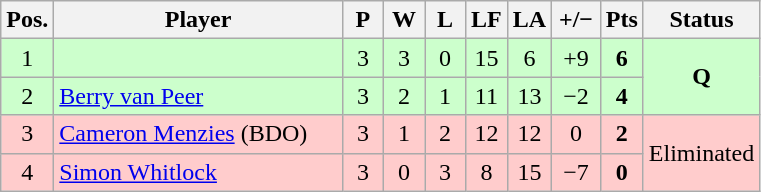<table class="wikitable" style="text-align:center; margin: 1em auto 1em auto, align:left">
<tr>
<th width=20>Pos.</th>
<th width=185>Player</th>
<th width=20>P</th>
<th width=20>W</th>
<th width=20>L</th>
<th width=20>LF</th>
<th width=20>LA</th>
<th width=25>+/−</th>
<th width=20>Pts</th>
<th width=70>Status</th>
</tr>
<tr style="background:#CCFFCC;">
<td>1</td>
<td align=left></td>
<td>3</td>
<td>3</td>
<td>0</td>
<td>15</td>
<td>6</td>
<td>+9</td>
<td><strong>6</strong></td>
<td rowspan=2><strong>Q</strong></td>
</tr>
<tr style="background:#CCFFCC;">
<td>2</td>
<td align=left> <a href='#'>Berry van Peer</a></td>
<td>3</td>
<td>2</td>
<td>1</td>
<td>11</td>
<td>13</td>
<td>−2</td>
<td><strong>4</strong></td>
</tr>
<tr style="background:#FFCCCC;">
<td>3</td>
<td align=left> <a href='#'>Cameron Menzies</a> (BDO)</td>
<td>3</td>
<td>1</td>
<td>2</td>
<td>12</td>
<td>12</td>
<td>0</td>
<td><strong>2</strong></td>
<td rowspan=2>Eliminated</td>
</tr>
<tr style="background:#FFCCCC;">
<td>4</td>
<td align=left> <a href='#'>Simon Whitlock</a></td>
<td>3</td>
<td>0</td>
<td>3</td>
<td>8</td>
<td>15</td>
<td>−7</td>
<td><strong>0</strong></td>
</tr>
</table>
